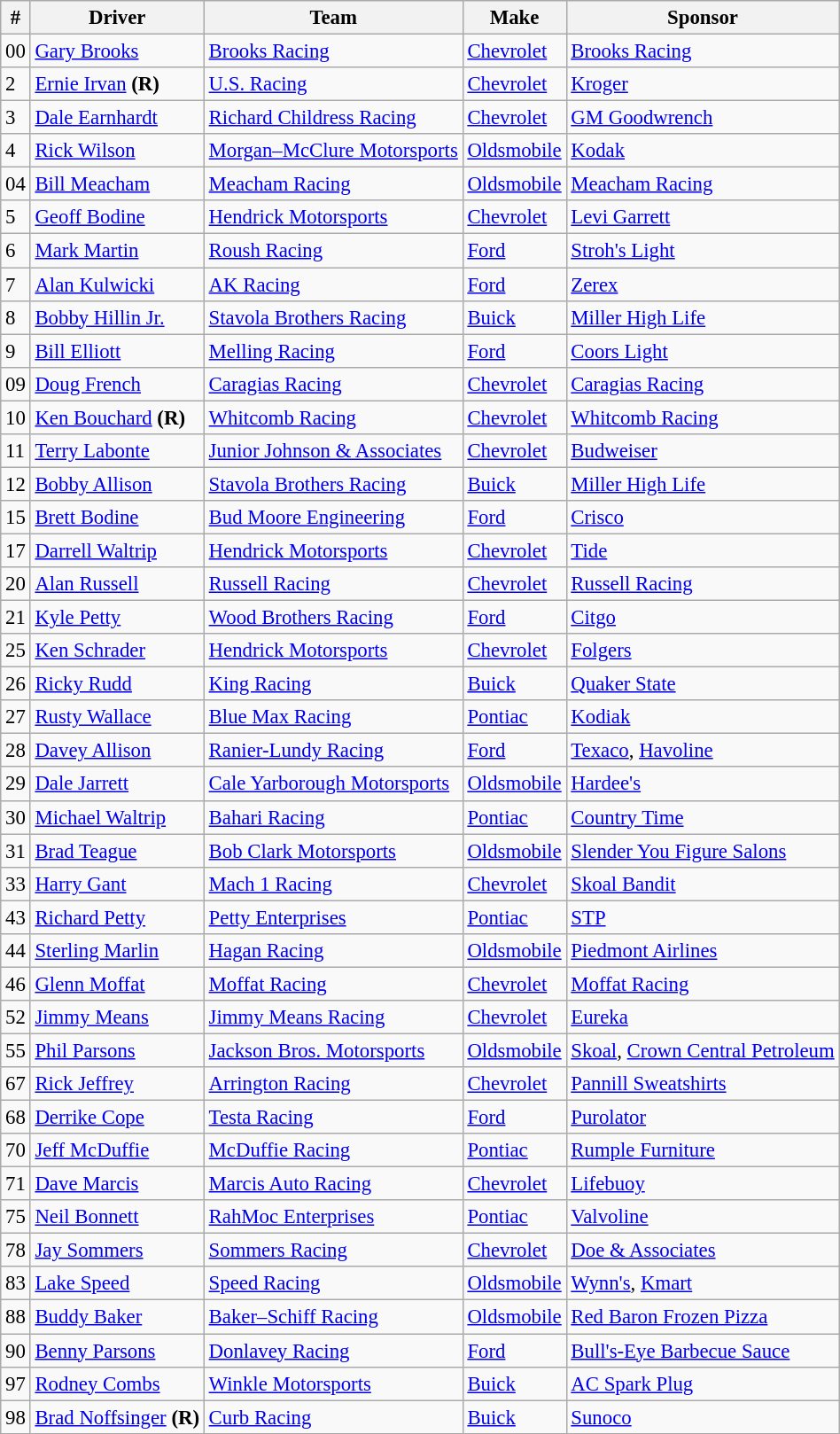<table class="wikitable" style="font-size:95%">
<tr>
<th>#</th>
<th>Driver</th>
<th>Team</th>
<th>Make</th>
<th>Sponsor</th>
</tr>
<tr>
<td>00</td>
<td><a href='#'>Gary Brooks</a></td>
<td><a href='#'>Brooks Racing</a></td>
<td><a href='#'>Chevrolet</a></td>
<td><a href='#'>Brooks Racing</a></td>
</tr>
<tr>
<td>2</td>
<td><a href='#'>Ernie Irvan</a> <strong>(R)</strong></td>
<td><a href='#'>U.S. Racing</a></td>
<td><a href='#'>Chevrolet</a></td>
<td><a href='#'>Kroger</a></td>
</tr>
<tr>
<td>3</td>
<td><a href='#'>Dale Earnhardt</a></td>
<td><a href='#'>Richard Childress Racing</a></td>
<td><a href='#'>Chevrolet</a></td>
<td><a href='#'>GM Goodwrench</a></td>
</tr>
<tr>
<td>4</td>
<td><a href='#'>Rick Wilson</a></td>
<td><a href='#'>Morgan–McClure Motorsports</a></td>
<td><a href='#'>Oldsmobile</a></td>
<td><a href='#'>Kodak</a></td>
</tr>
<tr>
<td>04</td>
<td><a href='#'>Bill Meacham</a></td>
<td><a href='#'>Meacham Racing</a></td>
<td><a href='#'>Oldsmobile</a></td>
<td><a href='#'>Meacham Racing</a></td>
</tr>
<tr>
<td>5</td>
<td><a href='#'>Geoff Bodine</a></td>
<td><a href='#'>Hendrick Motorsports</a></td>
<td><a href='#'>Chevrolet</a></td>
<td><a href='#'>Levi Garrett</a></td>
</tr>
<tr>
<td>6</td>
<td><a href='#'>Mark Martin</a></td>
<td><a href='#'>Roush Racing</a></td>
<td><a href='#'>Ford</a></td>
<td><a href='#'>Stroh's Light</a></td>
</tr>
<tr>
<td>7</td>
<td><a href='#'>Alan Kulwicki</a></td>
<td><a href='#'>AK Racing</a></td>
<td><a href='#'>Ford</a></td>
<td><a href='#'>Zerex</a></td>
</tr>
<tr>
<td>8</td>
<td><a href='#'>Bobby Hillin Jr.</a></td>
<td><a href='#'>Stavola Brothers Racing</a></td>
<td><a href='#'>Buick</a></td>
<td><a href='#'>Miller High Life</a></td>
</tr>
<tr>
<td>9</td>
<td><a href='#'>Bill Elliott</a></td>
<td><a href='#'>Melling Racing</a></td>
<td><a href='#'>Ford</a></td>
<td><a href='#'>Coors Light</a></td>
</tr>
<tr>
<td>09</td>
<td><a href='#'>Doug French</a></td>
<td><a href='#'>Caragias Racing</a></td>
<td><a href='#'>Chevrolet</a></td>
<td><a href='#'>Caragias Racing</a></td>
</tr>
<tr>
<td>10</td>
<td><a href='#'>Ken Bouchard</a> <strong>(R)</strong></td>
<td><a href='#'>Whitcomb Racing</a></td>
<td><a href='#'>Chevrolet</a></td>
<td><a href='#'>Whitcomb Racing</a></td>
</tr>
<tr>
<td>11</td>
<td><a href='#'>Terry Labonte</a></td>
<td><a href='#'>Junior Johnson & Associates</a></td>
<td><a href='#'>Chevrolet</a></td>
<td><a href='#'>Budweiser</a></td>
</tr>
<tr>
<td>12</td>
<td><a href='#'>Bobby Allison</a></td>
<td><a href='#'>Stavola Brothers Racing</a></td>
<td><a href='#'>Buick</a></td>
<td><a href='#'>Miller High Life</a></td>
</tr>
<tr>
<td>15</td>
<td><a href='#'>Brett Bodine</a></td>
<td><a href='#'>Bud Moore Engineering</a></td>
<td><a href='#'>Ford</a></td>
<td><a href='#'>Crisco</a></td>
</tr>
<tr>
<td>17</td>
<td><a href='#'>Darrell Waltrip</a></td>
<td><a href='#'>Hendrick Motorsports</a></td>
<td><a href='#'>Chevrolet</a></td>
<td><a href='#'>Tide</a></td>
</tr>
<tr>
<td>20</td>
<td><a href='#'>Alan Russell</a></td>
<td><a href='#'>Russell Racing</a></td>
<td><a href='#'>Chevrolet</a></td>
<td><a href='#'>Russell Racing</a></td>
</tr>
<tr>
<td>21</td>
<td><a href='#'>Kyle Petty</a></td>
<td><a href='#'>Wood Brothers Racing</a></td>
<td><a href='#'>Ford</a></td>
<td><a href='#'>Citgo</a></td>
</tr>
<tr>
<td>25</td>
<td><a href='#'>Ken Schrader</a></td>
<td><a href='#'>Hendrick Motorsports</a></td>
<td><a href='#'>Chevrolet</a></td>
<td><a href='#'>Folgers</a></td>
</tr>
<tr>
<td>26</td>
<td><a href='#'>Ricky Rudd</a></td>
<td><a href='#'>King Racing</a></td>
<td><a href='#'>Buick</a></td>
<td><a href='#'>Quaker State</a></td>
</tr>
<tr>
<td>27</td>
<td><a href='#'>Rusty Wallace</a></td>
<td><a href='#'>Blue Max Racing</a></td>
<td><a href='#'>Pontiac</a></td>
<td><a href='#'>Kodiak</a></td>
</tr>
<tr>
<td>28</td>
<td><a href='#'>Davey Allison</a></td>
<td><a href='#'>Ranier-Lundy Racing</a></td>
<td><a href='#'>Ford</a></td>
<td><a href='#'>Texaco</a>, <a href='#'>Havoline</a></td>
</tr>
<tr>
<td>29</td>
<td><a href='#'>Dale Jarrett</a></td>
<td><a href='#'>Cale Yarborough Motorsports</a></td>
<td><a href='#'>Oldsmobile</a></td>
<td><a href='#'>Hardee's</a></td>
</tr>
<tr>
<td>30</td>
<td><a href='#'>Michael Waltrip</a></td>
<td><a href='#'>Bahari Racing</a></td>
<td><a href='#'>Pontiac</a></td>
<td><a href='#'>Country Time</a></td>
</tr>
<tr>
<td>31</td>
<td><a href='#'>Brad Teague</a></td>
<td><a href='#'>Bob Clark Motorsports</a></td>
<td><a href='#'>Oldsmobile</a></td>
<td><a href='#'>Slender You Figure Salons</a></td>
</tr>
<tr>
<td>33</td>
<td><a href='#'>Harry Gant</a></td>
<td><a href='#'>Mach 1 Racing</a></td>
<td><a href='#'>Chevrolet</a></td>
<td><a href='#'>Skoal Bandit</a></td>
</tr>
<tr>
<td>43</td>
<td><a href='#'>Richard Petty</a></td>
<td><a href='#'>Petty Enterprises</a></td>
<td><a href='#'>Pontiac</a></td>
<td><a href='#'>STP</a></td>
</tr>
<tr>
<td>44</td>
<td><a href='#'>Sterling Marlin</a></td>
<td><a href='#'>Hagan Racing</a></td>
<td><a href='#'>Oldsmobile</a></td>
<td><a href='#'>Piedmont Airlines</a></td>
</tr>
<tr>
<td>46</td>
<td><a href='#'>Glenn Moffat</a></td>
<td><a href='#'>Moffat Racing</a></td>
<td><a href='#'>Chevrolet</a></td>
<td><a href='#'>Moffat Racing</a></td>
</tr>
<tr>
<td>52</td>
<td><a href='#'>Jimmy Means</a></td>
<td><a href='#'>Jimmy Means Racing</a></td>
<td><a href='#'>Chevrolet</a></td>
<td><a href='#'>Eureka</a></td>
</tr>
<tr>
<td>55</td>
<td><a href='#'>Phil Parsons</a></td>
<td><a href='#'>Jackson Bros. Motorsports</a></td>
<td><a href='#'>Oldsmobile</a></td>
<td><a href='#'>Skoal</a>, <a href='#'>Crown Central Petroleum</a></td>
</tr>
<tr>
<td>67</td>
<td><a href='#'>Rick Jeffrey</a></td>
<td><a href='#'>Arrington Racing</a></td>
<td><a href='#'>Chevrolet</a></td>
<td><a href='#'>Pannill Sweatshirts</a></td>
</tr>
<tr>
<td>68</td>
<td><a href='#'>Derrike Cope</a></td>
<td><a href='#'>Testa Racing</a></td>
<td><a href='#'>Ford</a></td>
<td><a href='#'>Purolator</a></td>
</tr>
<tr>
<td>70</td>
<td><a href='#'>Jeff McDuffie</a></td>
<td><a href='#'>McDuffie Racing</a></td>
<td><a href='#'>Pontiac</a></td>
<td><a href='#'>Rumple Furniture</a></td>
</tr>
<tr>
<td>71</td>
<td><a href='#'>Dave Marcis</a></td>
<td><a href='#'>Marcis Auto Racing</a></td>
<td><a href='#'>Chevrolet</a></td>
<td><a href='#'>Lifebuoy</a></td>
</tr>
<tr>
<td>75</td>
<td><a href='#'>Neil Bonnett</a></td>
<td><a href='#'>RahMoc Enterprises</a></td>
<td><a href='#'>Pontiac</a></td>
<td><a href='#'>Valvoline</a></td>
</tr>
<tr>
<td>78</td>
<td><a href='#'>Jay Sommers</a></td>
<td><a href='#'>Sommers Racing</a></td>
<td><a href='#'>Chevrolet</a></td>
<td><a href='#'>Doe & Associates</a></td>
</tr>
<tr>
<td>83</td>
<td><a href='#'>Lake Speed</a></td>
<td><a href='#'>Speed Racing</a></td>
<td><a href='#'>Oldsmobile</a></td>
<td><a href='#'>Wynn's</a>, <a href='#'>Kmart</a></td>
</tr>
<tr>
<td>88</td>
<td><a href='#'>Buddy Baker</a></td>
<td><a href='#'>Baker–Schiff Racing</a></td>
<td><a href='#'>Oldsmobile</a></td>
<td><a href='#'>Red Baron Frozen Pizza</a></td>
</tr>
<tr>
<td>90</td>
<td><a href='#'>Benny Parsons</a></td>
<td><a href='#'>Donlavey Racing</a></td>
<td><a href='#'>Ford</a></td>
<td><a href='#'>Bull's-Eye Barbecue Sauce</a></td>
</tr>
<tr>
<td>97</td>
<td><a href='#'>Rodney Combs</a></td>
<td><a href='#'>Winkle Motorsports</a></td>
<td><a href='#'>Buick</a></td>
<td><a href='#'>AC Spark Plug</a></td>
</tr>
<tr>
<td>98</td>
<td><a href='#'>Brad Noffsinger</a> <strong>(R)</strong></td>
<td><a href='#'>Curb Racing</a></td>
<td><a href='#'>Buick</a></td>
<td><a href='#'>Sunoco</a></td>
</tr>
</table>
